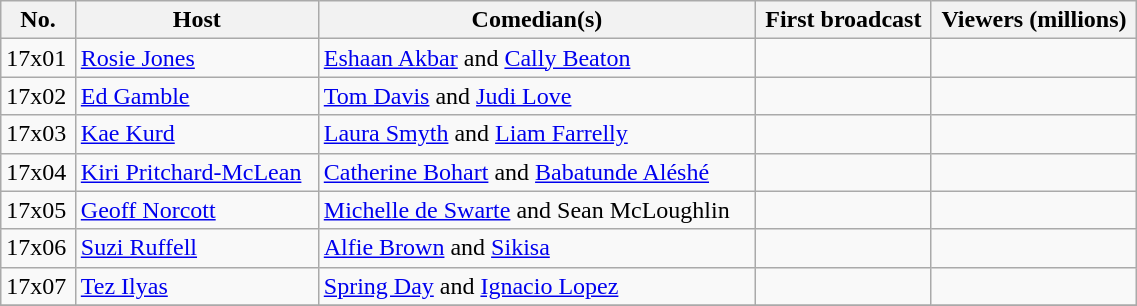<table class="wikitable" style="width:60%;">
<tr>
<th>No.</th>
<th>Host</th>
<th>Comedian(s)</th>
<th>First broadcast</th>
<th>Viewers (millions)</th>
</tr>
<tr>
<td>17x01</td>
<td><a href='#'>Rosie Jones</a></td>
<td><a href='#'>Eshaan Akbar</a> and <a href='#'>Cally Beaton</a></td>
<td></td>
<td></td>
</tr>
<tr>
<td>17x02</td>
<td><a href='#'>Ed Gamble</a></td>
<td><a href='#'>Tom Davis</a>  and <a href='#'>Judi Love</a></td>
<td></td>
<td></td>
</tr>
<tr>
<td>17x03</td>
<td><a href='#'>Kae Kurd</a></td>
<td><a href='#'>Laura Smyth</a> and <a href='#'>Liam Farrelly</a></td>
<td></td>
<td></td>
</tr>
<tr>
<td>17x04</td>
<td><a href='#'>Kiri Pritchard-McLean</a></td>
<td><a href='#'>Catherine Bohart</a> and <a href='#'>Babatunde Aléshé</a></td>
<td></td>
<td></td>
</tr>
<tr>
<td>17x05</td>
<td><a href='#'>Geoff Norcott</a></td>
<td><a href='#'>Michelle de Swarte</a> and Sean McLoughlin</td>
<td></td>
<td></td>
</tr>
<tr>
<td>17x06</td>
<td><a href='#'>Suzi Ruffell</a></td>
<td><a href='#'>Alfie Brown</a> and <a href='#'>Sikisa</a></td>
<td></td>
<td></td>
</tr>
<tr>
<td>17x07</td>
<td><a href='#'>Tez Ilyas</a></td>
<td><a href='#'>Spring Day</a> and <a href='#'>Ignacio Lopez</a></td>
<td></td>
<td></td>
</tr>
<tr>
</tr>
</table>
